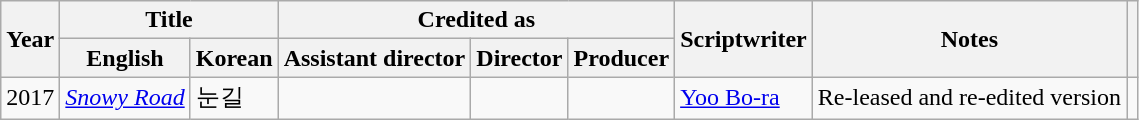<table class="wikitable">
<tr>
<th rowspan="2">Year</th>
<th colspan="2">Title</th>
<th colspan="3">Credited as</th>
<th rowspan="2">Scriptwriter</th>
<th rowspan="2">Notes</th>
<th rowspan="2" class="unsortable"></th>
</tr>
<tr>
<th>English</th>
<th>Korean</th>
<th>Assistant director</th>
<th>Director</th>
<th>Producer</th>
</tr>
<tr>
<td>2017</td>
<td><em><a href='#'>Snowy Road</a></em></td>
<td>눈길</td>
<td></td>
<td></td>
<td></td>
<td><a href='#'>Yoo Bo-ra</a></td>
<td>Re-leased and re-edited version</td>
<td></td>
</tr>
</table>
